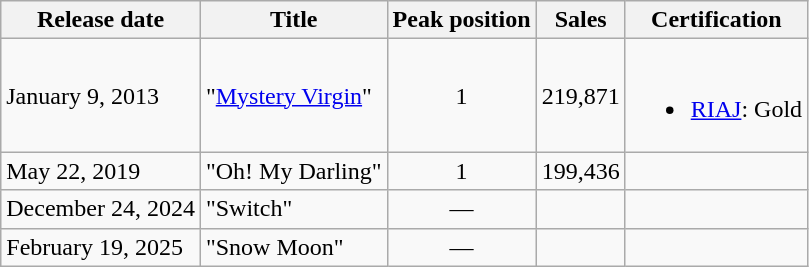<table class="wikitable">
<tr>
<th>Release date</th>
<th>Title</th>
<th>Peak position</th>
<th>Sales</th>
<th>Certification</th>
</tr>
<tr>
<td>January 9, 2013</td>
<td>"<a href='#'>Mystery Virgin</a>"</td>
<td style="text-align:center;">1</td>
<td>219,871</td>
<td><br><ul><li><a href='#'>RIAJ</a>: Gold</li></ul></td>
</tr>
<tr>
<td>May 22, 2019</td>
<td>"Oh! My Darling"<br></td>
<td style="text-align:center;">1</td>
<td>199,436</td>
<td></td>
</tr>
<tr>
<td>December 24, 2024</td>
<td>"Switch"<br></td>
<td style="text-align:center;">—</td>
<td></td>
<td></td>
</tr>
<tr>
<td>February 19, 2025</td>
<td>"Snow Moon"<br></td>
<td style="text-align:center;">—</td>
<td></td>
<td></td>
</tr>
</table>
